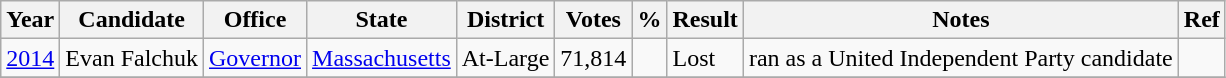<table class="wikitable sortable" style="font-size:100%">
<tr>
<th>Year</th>
<th>Candidate</th>
<th>Office</th>
<th>State</th>
<th>District</th>
<th>Votes</th>
<th>%</th>
<th>Result</th>
<th>Notes</th>
<th>Ref</th>
</tr>
<tr>
<td><a href='#'>2014</a></td>
<td>Evan Falchuk</td>
<td><a href='#'>Governor</a></td>
<td><a href='#'>Massachusetts</a></td>
<td>At-Large</td>
<td>71,814</td>
<td></td>
<td> Lost</td>
<td>ran as a United Independent Party candidate</td>
<td></td>
</tr>
<tr>
</tr>
</table>
